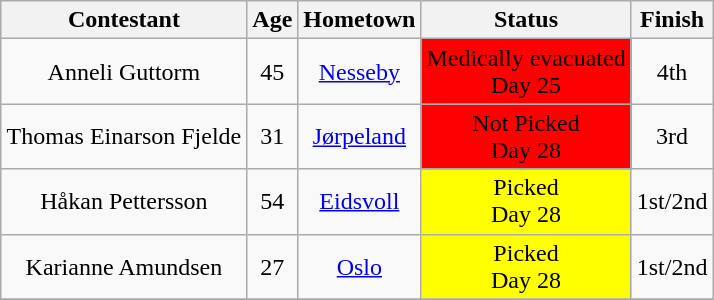<table class="wikitable sortable" style="margin:auto; text-align:center">
<tr>
<th>Contestant</th>
<th>Age</th>
<th>Hometown</th>
<th>Status</th>
<th>Finish</th>
</tr>
<tr>
<td>Anneli Guttorm</td>
<td>45</td>
<td><a href='#'>Nesseby</a></td>
<td style="background:#ff0000;">Medically evacuated<br>Day 25</td>
<td>4th</td>
</tr>
<tr>
<td>Thomas Einarson Fjelde</td>
<td>31</td>
<td><a href='#'>Jørpeland</a></td>
<td style="background:#ff0000;">Not Picked<br>Day 28</td>
<td>3rd</td>
</tr>
<tr>
<td>Håkan Pettersson</td>
<td>54</td>
<td><a href='#'>Eidsvoll</a></td>
<td style="background:yellow;">Picked<br>Day 28</td>
<td>1st/2nd</td>
</tr>
<tr>
<td>Karianne Amundsen</td>
<td>27</td>
<td><a href='#'>Oslo</a></td>
<td style="background:yellow;">Picked<br>Day 28</td>
<td>1st/2nd</td>
</tr>
<tr>
</tr>
</table>
